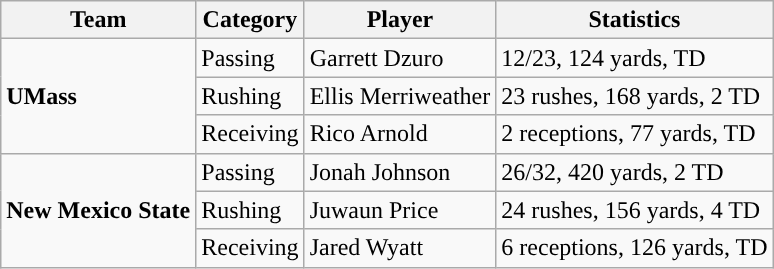<table class="wikitable" style="float: left;">
<tr>
<th>Team</th>
<th>Category</th>
<th>Player</th>
<th>Statistics</th>
</tr>
<tr>
<td rowspan=3><strong>UMass</strong></td>
<td>Passing</td>
<td>Garrett Dzuro</td>
<td>12/23, 124 yards, TD</td>
</tr>
<tr>
<td>Rushing</td>
<td>Ellis Merriweather</td>
<td>23 rushes, 168 yards, 2 TD</td>
</tr>
<tr>
<td>Receiving</td>
<td>Rico Arnold</td>
<td>2 receptions, 77 yards, TD</td>
</tr>
<tr>
<td rowspan=3><strong>New Mexico State</strong></td>
<td>Passing</td>
<td>Jonah Johnson</td>
<td>26/32, 420 yards, 2 TD</td>
</tr>
<tr>
<td>Rushing</td>
<td>Juwaun Price</td>
<td>24 rushes, 156 yards, 4 TD</td>
</tr>
<tr>
<td>Receiving</td>
<td>Jared Wyatt</td>
<td>6 receptions, 126 yards, TD</td>
</tr>
</table>
